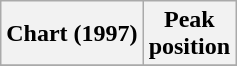<table class="wikitable sortable">
<tr>
<th align="left">Chart (1997)</th>
<th align="center">Peak<br>position</th>
</tr>
<tr>
</tr>
</table>
